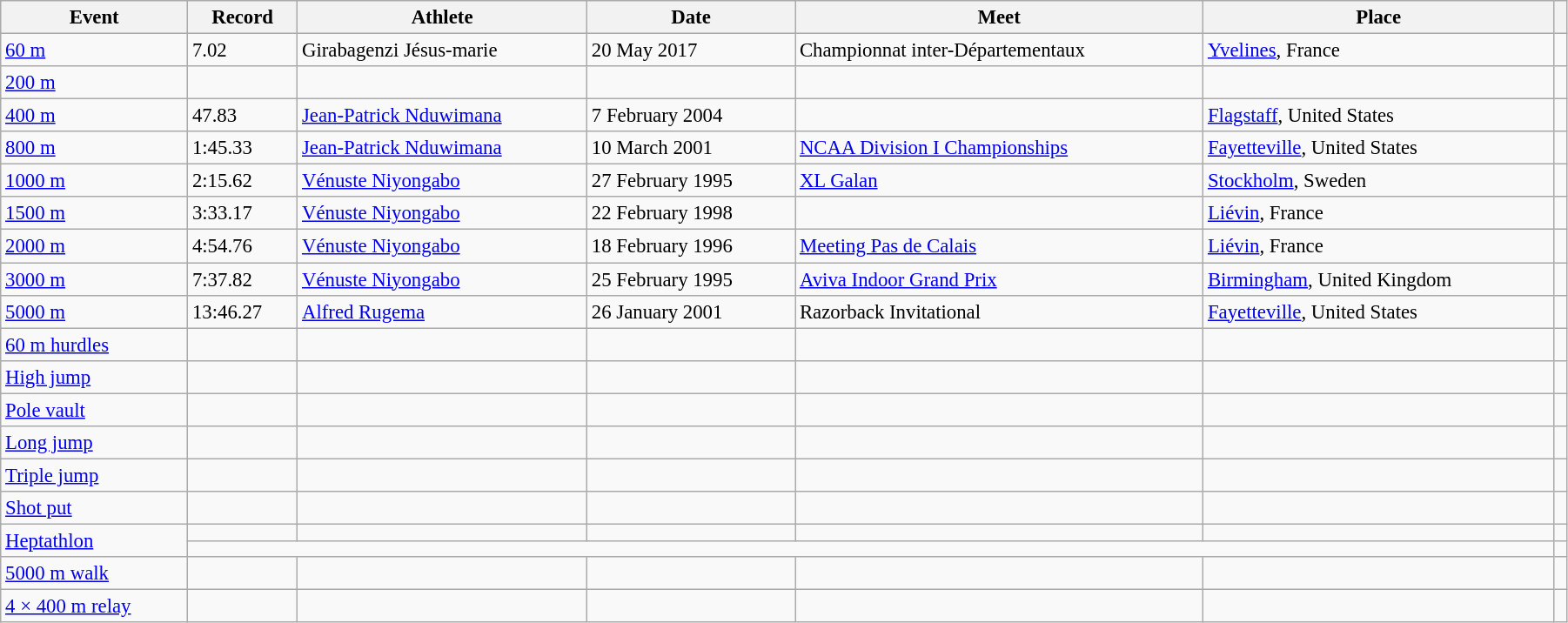<table class="wikitable" style="font-size:95%; width: 95%;">
<tr>
<th>Event</th>
<th>Record</th>
<th>Athlete</th>
<th>Date</th>
<th>Meet</th>
<th>Place</th>
<th></th>
</tr>
<tr>
<td><a href='#'>60 m</a></td>
<td>7.02</td>
<td>Girabagenzi Jésus-marie</td>
<td>20 May 2017</td>
<td>Championnat inter-Départementaux</td>
<td><a href='#'>Yvelines</a>, France</td>
<td></td>
</tr>
<tr>
<td><a href='#'>200 m</a></td>
<td></td>
<td></td>
<td></td>
<td></td>
<td></td>
<td></td>
</tr>
<tr>
<td><a href='#'>400 m</a></td>
<td>47.83  </td>
<td><a href='#'>Jean-Patrick Nduwimana</a></td>
<td>7 February 2004</td>
<td></td>
<td><a href='#'>Flagstaff</a>, United States</td>
<td></td>
</tr>
<tr>
<td><a href='#'>800 m</a></td>
<td>1:45.33</td>
<td><a href='#'>Jean-Patrick Nduwimana</a></td>
<td>10 March 2001</td>
<td><a href='#'>NCAA Division I Championships</a></td>
<td><a href='#'>Fayetteville</a>, United States</td>
<td></td>
</tr>
<tr>
<td><a href='#'>1000 m</a></td>
<td>2:15.62</td>
<td><a href='#'>Vénuste Niyongabo</a></td>
<td>27 February 1995</td>
<td><a href='#'>XL Galan</a></td>
<td><a href='#'>Stockholm</a>, Sweden</td>
<td></td>
</tr>
<tr>
<td><a href='#'>1500 m</a></td>
<td>3:33.17</td>
<td><a href='#'>Vénuste Niyongabo</a></td>
<td>22 February 1998</td>
<td></td>
<td><a href='#'>Liévin</a>, France</td>
<td></td>
</tr>
<tr>
<td><a href='#'>2000 m</a></td>
<td>4:54.76</td>
<td><a href='#'>Vénuste Niyongabo</a></td>
<td>18 February 1996</td>
<td><a href='#'>Meeting Pas de Calais</a></td>
<td><a href='#'>Liévin</a>, France</td>
<td></td>
</tr>
<tr>
<td><a href='#'>3000 m</a></td>
<td>7:37.82</td>
<td><a href='#'>Vénuste Niyongabo</a></td>
<td>25 February 1995</td>
<td><a href='#'>Aviva Indoor Grand Prix</a></td>
<td><a href='#'>Birmingham</a>, United Kingdom</td>
<td></td>
</tr>
<tr>
<td><a href='#'>5000 m</a></td>
<td>13:46.27</td>
<td><a href='#'>Alfred Rugema</a></td>
<td>26 January 2001</td>
<td>Razorback Invitational</td>
<td><a href='#'>Fayetteville</a>, United States</td>
<td></td>
</tr>
<tr>
<td><a href='#'>60 m hurdles</a></td>
<td></td>
<td></td>
<td></td>
<td></td>
<td></td>
<td></td>
</tr>
<tr>
<td><a href='#'>High jump</a></td>
<td></td>
<td></td>
<td></td>
<td></td>
<td></td>
<td></td>
</tr>
<tr>
<td><a href='#'>Pole vault</a></td>
<td></td>
<td></td>
<td></td>
<td></td>
<td></td>
<td></td>
</tr>
<tr>
<td><a href='#'>Long jump</a></td>
<td></td>
<td></td>
<td></td>
<td></td>
<td></td>
<td></td>
</tr>
<tr>
<td><a href='#'>Triple jump</a></td>
<td></td>
<td></td>
<td></td>
<td></td>
<td></td>
<td></td>
</tr>
<tr>
<td><a href='#'>Shot put</a></td>
<td></td>
<td></td>
<td></td>
<td></td>
<td></td>
<td></td>
</tr>
<tr>
<td rowspan=2><a href='#'>Heptathlon</a></td>
<td></td>
<td></td>
<td></td>
<td></td>
<td></td>
<td></td>
</tr>
<tr>
<td colspan=5></td>
<td></td>
</tr>
<tr>
<td><a href='#'>5000 m walk</a></td>
<td></td>
<td></td>
<td></td>
<td></td>
<td></td>
<td></td>
</tr>
<tr>
<td><a href='#'>4 × 400 m relay</a></td>
<td></td>
<td></td>
<td></td>
<td></td>
<td></td>
<td></td>
</tr>
</table>
